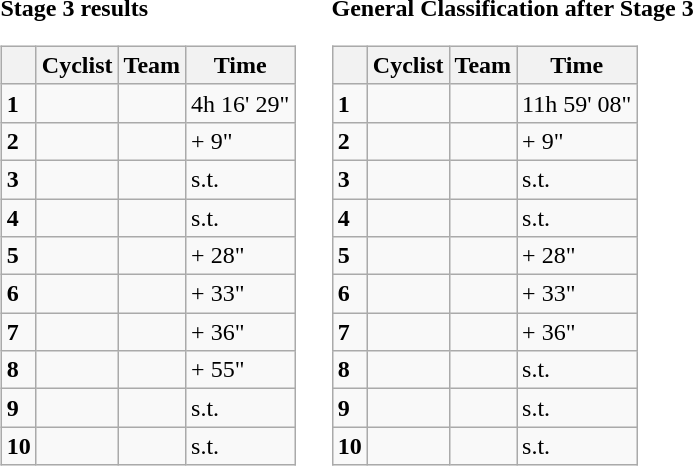<table>
<tr>
<td><strong>Stage 3 results</strong><br><table class="wikitable">
<tr>
<th></th>
<th>Cyclist</th>
<th>Team</th>
<th>Time</th>
</tr>
<tr>
<td><strong>1</strong></td>
<td></td>
<td></td>
<td>4h 16' 29"</td>
</tr>
<tr>
<td><strong>2</strong></td>
<td></td>
<td></td>
<td>+ 9"</td>
</tr>
<tr>
<td><strong>3</strong></td>
<td></td>
<td></td>
<td>s.t.</td>
</tr>
<tr>
<td><strong>4</strong></td>
<td><del></del></td>
<td><del></del></td>
<td>s.t.</td>
</tr>
<tr>
<td><strong>5</strong></td>
<td></td>
<td></td>
<td>+ 28"</td>
</tr>
<tr>
<td><strong>6</strong></td>
<td></td>
<td></td>
<td>+ 33"</td>
</tr>
<tr>
<td><strong>7</strong></td>
<td> </td>
<td></td>
<td>+ 36"</td>
</tr>
<tr>
<td><strong>8</strong></td>
<td></td>
<td></td>
<td>+ 55"</td>
</tr>
<tr>
<td><strong>9</strong></td>
<td></td>
<td></td>
<td>s.t.</td>
</tr>
<tr>
<td><strong>10</strong></td>
<td></td>
<td></td>
<td>s.t.</td>
</tr>
</table>
</td>
<td></td>
<td><strong>General Classification after Stage 3</strong><br><table class="wikitable">
<tr>
<th></th>
<th>Cyclist</th>
<th>Team</th>
<th>Time</th>
</tr>
<tr>
<td><strong>1</strong></td>
<td> </td>
<td></td>
<td>11h 59' 08"</td>
</tr>
<tr>
<td><strong>2</strong></td>
<td></td>
<td></td>
<td>+ 9"</td>
</tr>
<tr>
<td><strong>3</strong></td>
<td></td>
<td></td>
<td>s.t.</td>
</tr>
<tr>
<td><strong>4</strong></td>
<td><del></del></td>
<td><del></del></td>
<td>s.t.</td>
</tr>
<tr>
<td><strong>5</strong></td>
<td></td>
<td></td>
<td>+ 28"</td>
</tr>
<tr>
<td><strong>6</strong></td>
<td></td>
<td></td>
<td>+ 33"</td>
</tr>
<tr>
<td><strong>7</strong></td>
<td> </td>
<td></td>
<td>+ 36"</td>
</tr>
<tr>
<td><strong>8</strong></td>
<td></td>
<td></td>
<td>s.t.</td>
</tr>
<tr>
<td><strong>9</strong></td>
<td></td>
<td></td>
<td>s.t.</td>
</tr>
<tr>
<td><strong>10</strong></td>
<td></td>
<td></td>
<td>s.t.</td>
</tr>
</table>
</td>
</tr>
</table>
